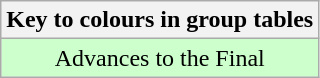<table class="wikitable">
<tr>
<th>Key to colours in group tables</th>
</tr>
<tr bgcolor=ccffcc>
<td align=center>Advances to the Final</td>
</tr>
</table>
